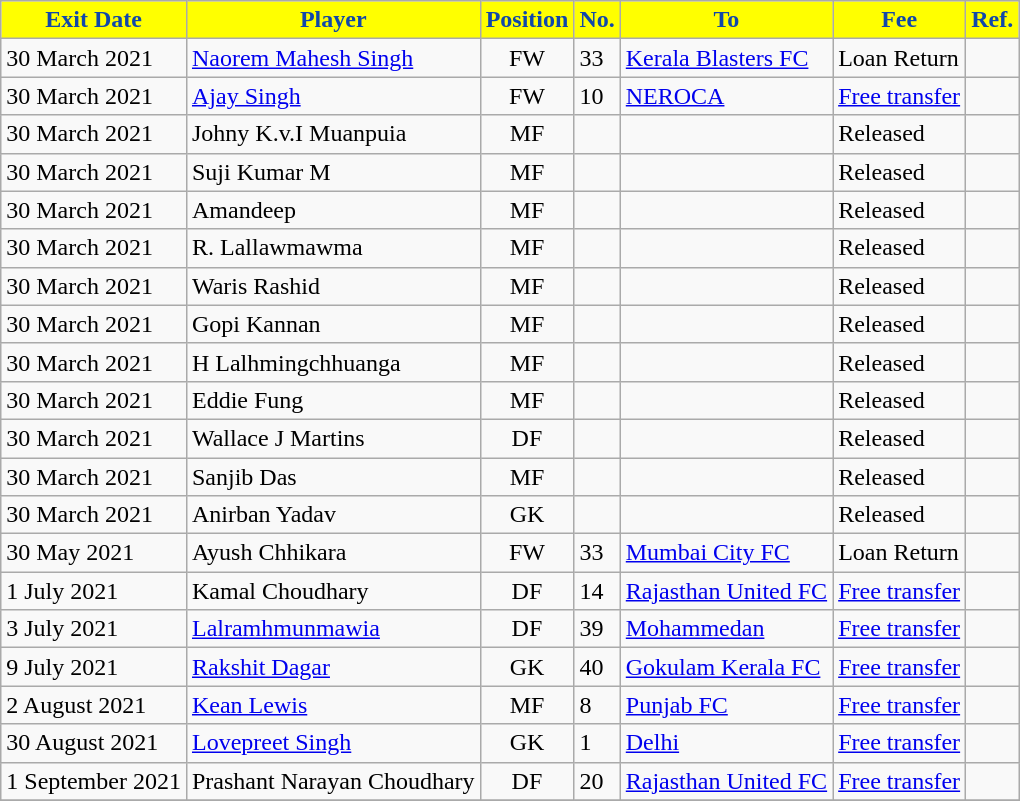<table class="wikitable sortable">
<tr>
<th style="background:#FFFF00; color:#1047AB;"><strong>Exit Date</strong></th>
<th style="background:#FFFF00; color:#1047AB;"><strong>Player</strong></th>
<th style="background:#FFFF00; color:#1047AB;"><strong>Position</strong></th>
<th style="background:#FFFF00; color:#1047AB;"><strong>No.</strong></th>
<th style="background:#FFFF00; color:#1047AB;"><strong>To</strong></th>
<th style="background:#FFFF00; color:#1047AB;"><strong>Fee</strong></th>
<th style="background:#FFFF00; color:#1047AB;"><strong>Ref.</strong></th>
</tr>
<tr>
<td>30 March 2021</td>
<td> <a href='#'>Naorem Mahesh Singh</a></td>
<td style="text-align:center;">FW</td>
<td>33</td>
<td> <a href='#'>Kerala Blasters FC</a></td>
<td>Loan Return</td>
<td></td>
</tr>
<tr>
<td>30 March 2021</td>
<td> <a href='#'>Ajay Singh</a></td>
<td style="text-align:center;">FW</td>
<td>10</td>
<td> <a href='#'>NEROCA</a></td>
<td><a href='#'>Free transfer</a></td>
<td></td>
</tr>
<tr>
<td>30 March 2021</td>
<td> Johny K.v.I Muanpuia</td>
<td style="text-align:center;">MF</td>
<td></td>
<td></td>
<td>Released</td>
<td></td>
</tr>
<tr>
<td>30 March 2021</td>
<td> Suji Kumar M</td>
<td style="text-align:center;">MF</td>
<td></td>
<td></td>
<td>Released</td>
<td></td>
</tr>
<tr>
<td>30 March 2021</td>
<td> Amandeep</td>
<td style="text-align:center;">MF</td>
<td></td>
<td></td>
<td>Released</td>
<td></td>
</tr>
<tr>
<td>30 March 2021</td>
<td> R. Lallawmawma</td>
<td style="text-align:center;">MF</td>
<td></td>
<td></td>
<td>Released</td>
<td></td>
</tr>
<tr>
<td>30 March 2021</td>
<td> Waris Rashid</td>
<td style="text-align:center;">MF</td>
<td></td>
<td></td>
<td>Released</td>
<td></td>
</tr>
<tr>
<td>30 March 2021</td>
<td> Gopi Kannan</td>
<td style="text-align:center;">MF</td>
<td></td>
<td></td>
<td>Released</td>
<td></td>
</tr>
<tr>
<td>30 March 2021</td>
<td> H Lalhmingchhuanga</td>
<td style="text-align:center;">MF</td>
<td></td>
<td></td>
<td>Released</td>
<td></td>
</tr>
<tr>
<td>30 March 2021</td>
<td> Eddie Fung</td>
<td style="text-align:center;">MF</td>
<td></td>
<td></td>
<td>Released</td>
<td></td>
</tr>
<tr>
<td>30 March 2021</td>
<td> Wallace J Martins</td>
<td style="text-align:center;">DF</td>
<td></td>
<td></td>
<td>Released</td>
<td></td>
</tr>
<tr>
<td>30 March 2021</td>
<td> Sanjib Das</td>
<td style="text-align:center;">MF</td>
<td></td>
<td></td>
<td>Released</td>
<td></td>
</tr>
<tr>
<td>30 March 2021</td>
<td> Anirban Yadav</td>
<td style="text-align:center;">GK</td>
<td></td>
<td></td>
<td>Released</td>
<td></td>
</tr>
<tr>
<td>30 May 2021</td>
<td> Ayush Chhikara</td>
<td style="text-align:center;">FW</td>
<td>33</td>
<td> <a href='#'>Mumbai City FC</a></td>
<td>Loan Return</td>
<td></td>
</tr>
<tr>
<td>1 July 2021</td>
<td> Kamal Choudhary</td>
<td style="text-align:center;">DF</td>
<td>14</td>
<td> <a href='#'>Rajasthan United FC</a></td>
<td><a href='#'>Free transfer</a></td>
<td></td>
</tr>
<tr>
<td>3 July 2021</td>
<td> <a href='#'>Lalramhmunmawia</a></td>
<td style="text-align:center;">DF</td>
<td>39</td>
<td> <a href='#'>Mohammedan</a></td>
<td><a href='#'>Free transfer</a></td>
<td></td>
</tr>
<tr>
<td>9 July 2021</td>
<td> <a href='#'>Rakshit Dagar</a></td>
<td style="text-align:center;">GK</td>
<td>40</td>
<td> <a href='#'>Gokulam Kerala FC</a></td>
<td><a href='#'>Free transfer</a></td>
<td></td>
</tr>
<tr>
<td>2 August 2021</td>
<td> <a href='#'>Kean Lewis</a></td>
<td style="text-align:center;">MF</td>
<td>8</td>
<td> <a href='#'>Punjab FC</a></td>
<td><a href='#'>Free transfer</a></td>
<td></td>
</tr>
<tr>
<td>30 August 2021</td>
<td> <a href='#'>Lovepreet Singh</a></td>
<td style="text-align:center;">GK</td>
<td>1</td>
<td> <a href='#'>Delhi</a></td>
<td><a href='#'>Free transfer</a></td>
<td></td>
</tr>
<tr>
<td>1 September 2021</td>
<td> Prashant Narayan Choudhary</td>
<td style="text-align:center;">DF</td>
<td>20</td>
<td> <a href='#'>Rajasthan United FC</a></td>
<td><a href='#'>Free transfer</a></td>
<td></td>
</tr>
<tr>
</tr>
</table>
